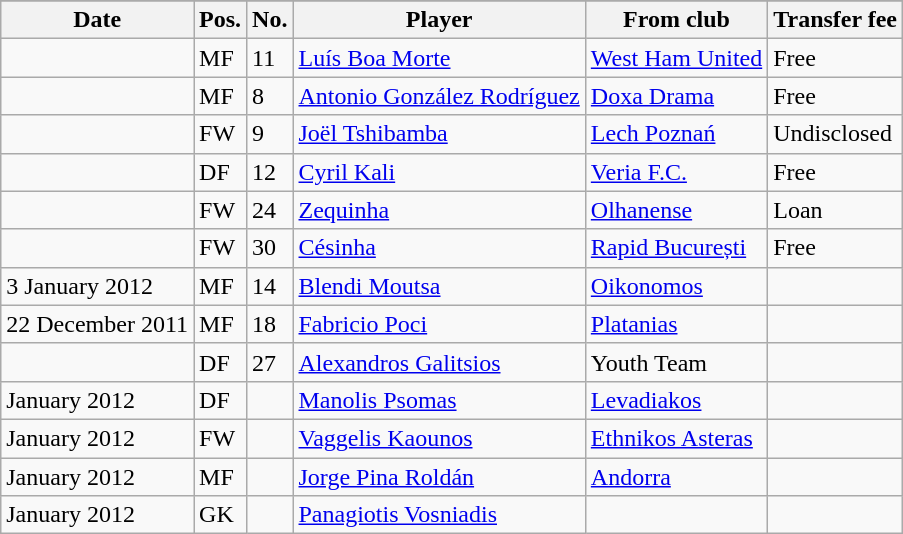<table class="wikitable">
<tr>
</tr>
<tr>
<th>Date</th>
<th>Pos.</th>
<th>No.</th>
<th>Player</th>
<th>From club</th>
<th>Transfer fee</th>
</tr>
<tr>
<td></td>
<td>MF</td>
<td>11</td>
<td> <a href='#'>Luís Boa Morte</a></td>
<td> <a href='#'>West Ham United</a></td>
<td>Free</td>
</tr>
<tr>
<td></td>
<td>MF</td>
<td>8</td>
<td> <a href='#'>Antonio González Rodríguez</a></td>
<td> <a href='#'>Doxa Drama</a></td>
<td>Free</td>
</tr>
<tr>
<td></td>
<td>FW</td>
<td>9</td>
<td> <a href='#'>Joël Tshibamba</a></td>
<td> <a href='#'>Lech Poznań</a></td>
<td>Undisclosed</td>
</tr>
<tr>
<td></td>
<td>DF</td>
<td>12</td>
<td> <a href='#'>Cyril Kali</a></td>
<td> <a href='#'>Veria F.C.</a></td>
<td>Free</td>
</tr>
<tr>
<td></td>
<td>FW</td>
<td>24</td>
<td> <a href='#'>Zequinha</a></td>
<td> <a href='#'>Olhanense</a></td>
<td>Loan</td>
</tr>
<tr>
<td></td>
<td>FW</td>
<td>30</td>
<td> <a href='#'>Césinha</a></td>
<td> <a href='#'>Rapid București</a></td>
<td>Free</td>
</tr>
<tr>
<td>3 January 2012</td>
<td>MF</td>
<td>14</td>
<td> <a href='#'>Blendi Moutsa</a></td>
<td> <a href='#'>Oikonomos</a></td>
<td></td>
</tr>
<tr>
<td>22 December 2011</td>
<td>MF</td>
<td>18</td>
<td> <a href='#'>Fabricio Poci</a></td>
<td> <a href='#'>Platanias</a></td>
<td></td>
</tr>
<tr>
<td></td>
<td>DF</td>
<td>27</td>
<td> <a href='#'>Alexandros Galitsios</a></td>
<td> Youth Team</td>
<td></td>
</tr>
<tr>
<td>January 2012</td>
<td>DF</td>
<td></td>
<td> <a href='#'>Manolis Psomas</a></td>
<td> <a href='#'>Levadiakos</a></td>
<td></td>
</tr>
<tr>
<td>January 2012</td>
<td>FW</td>
<td></td>
<td> <a href='#'>Vaggelis Kaounos</a></td>
<td> <a href='#'>Ethnikos Asteras</a></td>
<td></td>
</tr>
<tr>
<td>January 2012</td>
<td>MF</td>
<td></td>
<td> <a href='#'>Jorge Pina Roldán</a></td>
<td> <a href='#'>Andorra</a></td>
<td></td>
</tr>
<tr>
<td>January 2012</td>
<td>GK</td>
<td></td>
<td> <a href='#'>Panagiotis Vosniadis</a></td>
<td></td>
<td></td>
</tr>
</table>
